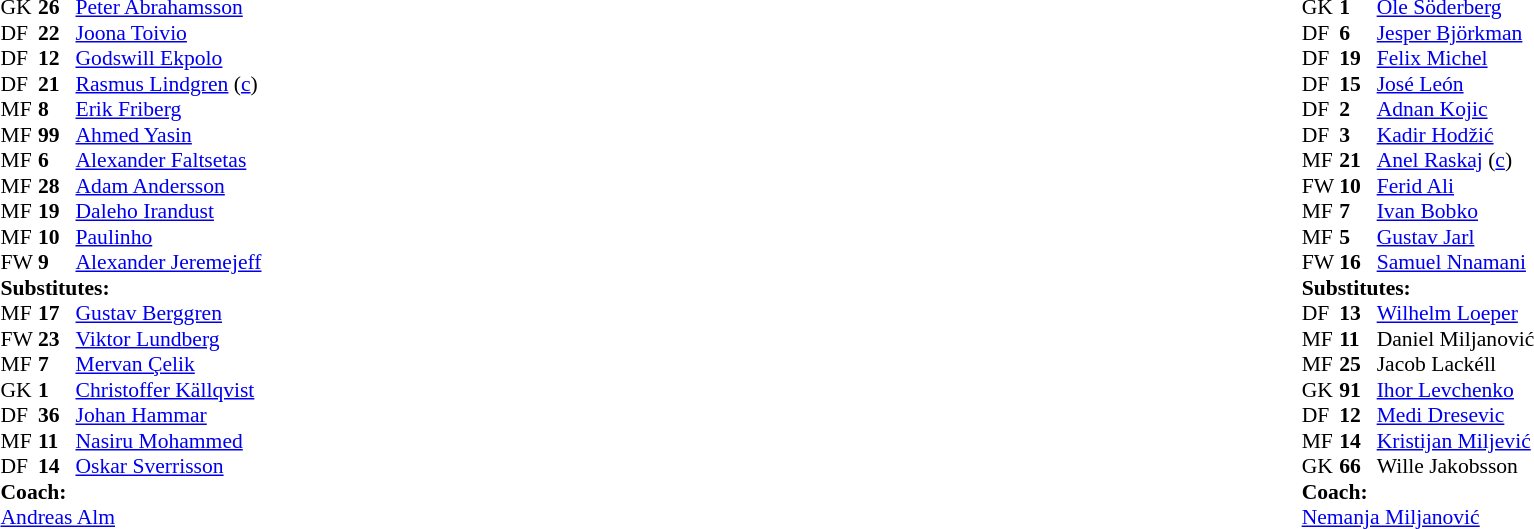<table width="100%">
<tr>
<td valign="top" width="40%"><br><table style="font-size: 90%" cellspacing="0" cellpadding="0">
<tr>
<td colspan="4"></td>
</tr>
<tr>
<th width="25"></th>
<th width="25"></th>
</tr>
<tr>
<td>GK</td>
<td><strong>26</strong></td>
<td> <a href='#'>Peter Abrahamsson</a></td>
</tr>
<tr>
<td>DF</td>
<td><strong>22</strong></td>
<td> <a href='#'>Joona Toivio</a></td>
<td></td>
</tr>
<tr>
<td>DF</td>
<td><strong>12</strong></td>
<td> <a href='#'>Godswill Ekpolo</a></td>
</tr>
<tr>
<td>DF</td>
<td><strong>21</strong></td>
<td> <a href='#'>Rasmus Lindgren</a> (<a href='#'>c</a>)</td>
</tr>
<tr>
<td>MF</td>
<td><strong>8</strong></td>
<td> <a href='#'>Erik Friberg</a></td>
</tr>
<tr>
<td>MF</td>
<td><strong>99</strong></td>
<td> <a href='#'>Ahmed Yasin</a></td>
<td></td>
</tr>
<tr>
<td>MF</td>
<td><strong>6</strong></td>
<td> <a href='#'>Alexander Faltsetas</a></td>
<td>  </td>
</tr>
<tr>
<td>MF</td>
<td><strong>28</strong></td>
<td> <a href='#'>Adam Andersson</a></td>
</tr>
<tr>
<td>MF</td>
<td><strong>19</strong></td>
<td> <a href='#'>Daleho Irandust</a></td>
<td></td>
</tr>
<tr>
<td>MF</td>
<td><strong>10</strong></td>
<td> <a href='#'>Paulinho</a></td>
</tr>
<tr>
<td>FW</td>
<td><strong>9</strong></td>
<td> <a href='#'>Alexander Jeremejeff</a></td>
</tr>
<tr>
<td colspan=3><strong>Substitutes:</strong></td>
</tr>
<tr>
<td>MF</td>
<td><strong>17</strong></td>
<td> <a href='#'>Gustav Berggren</a></td>
<td></td>
</tr>
<tr>
<td>FW</td>
<td><strong>23</strong></td>
<td> <a href='#'>Viktor Lundberg</a></td>
<td> </td>
</tr>
<tr>
<td>MF</td>
<td><strong>7</strong></td>
<td> <a href='#'>Mervan Çelik</a></td>
<td></td>
</tr>
<tr>
<td>GK</td>
<td><strong>1</strong></td>
<td> <a href='#'>Christoffer Källqvist</a></td>
</tr>
<tr>
<td>DF</td>
<td><strong>36</strong></td>
<td> <a href='#'>Johan Hammar</a></td>
</tr>
<tr>
<td>MF</td>
<td><strong>11</strong></td>
<td> <a href='#'>Nasiru Mohammed</a></td>
</tr>
<tr>
<td>DF</td>
<td><strong>14</strong></td>
<td> <a href='#'>Oskar Sverrisson</a></td>
</tr>
<tr>
<td colspan=3><strong>Coach:</strong></td>
</tr>
<tr>
<td colspan=4> <a href='#'>Andreas Alm</a></td>
</tr>
</table>
</td>
<td valign="top"></td>
<td valign="top" width="50%"><br><table cellspacing="0" cellpadding="0" style="font-size:90%; margin:auto">
<tr>
<th width=25></th>
<th width=25></th>
</tr>
<tr>
<td>GK</td>
<td><strong>1</strong></td>
<td> <a href='#'>Ole Söderberg</a></td>
</tr>
<tr>
<td>DF</td>
<td><strong>6</strong></td>
<td> <a href='#'>Jesper Björkman</a></td>
</tr>
<tr>
<td>DF</td>
<td><strong>19</strong></td>
<td> <a href='#'>Felix Michel</a></td>
<td></td>
</tr>
<tr>
<td>DF</td>
<td><strong>15</strong></td>
<td> <a href='#'>José León</a></td>
<td></td>
</tr>
<tr>
<td>DF</td>
<td><strong>2</strong></td>
<td> <a href='#'>Adnan Kojic</a></td>
</tr>
<tr>
<td>DF</td>
<td><strong>3</strong></td>
<td> <a href='#'>Kadir Hodžić</a></td>
</tr>
<tr>
<td>MF</td>
<td><strong>21</strong></td>
<td> <a href='#'>Anel Raskaj</a>  (<a href='#'>c</a>)</td>
<td></td>
</tr>
<tr>
<td>FW</td>
<td><strong>10</strong></td>
<td> <a href='#'>Ferid Ali</a></td>
<td></td>
</tr>
<tr>
<td>MF</td>
<td><strong>7</strong></td>
<td> <a href='#'>Ivan Bobko</a></td>
<td></td>
</tr>
<tr>
<td>MF</td>
<td><strong>5</strong></td>
<td> <a href='#'>Gustav Jarl</a></td>
<td></td>
</tr>
<tr>
<td>FW</td>
<td><strong>16</strong></td>
<td> <a href='#'>Samuel Nnamani</a></td>
</tr>
<tr>
<td colspan=3><strong> Substitutes:</strong></td>
</tr>
<tr>
<td>DF</td>
<td><strong>13</strong></td>
<td> <a href='#'>Wilhelm Loeper</a></td>
<td></td>
</tr>
<tr>
<td>MF</td>
<td><strong>11</strong></td>
<td> Daniel Miljanović</td>
<td></td>
</tr>
<tr>
<td>MF</td>
<td><strong>25</strong></td>
<td> Jacob Lackéll</td>
<td></td>
</tr>
<tr>
<td>GK</td>
<td><strong>91</strong></td>
<td> <a href='#'>Ihor Levchenko</a></td>
</tr>
<tr>
<td>DF</td>
<td><strong>12</strong></td>
<td> <a href='#'>Medi Dresevic</a></td>
</tr>
<tr>
<td>MF</td>
<td><strong>14</strong></td>
<td> <a href='#'>Kristijan Miljević</a></td>
</tr>
<tr>
<td>GK</td>
<td><strong>66</strong></td>
<td> Wille Jakobsson</td>
</tr>
<tr>
<td colspan=3><strong>Coach:</strong></td>
</tr>
<tr>
<td colspan=4> <a href='#'>Nemanja Miljanović</a></td>
</tr>
</table>
</td>
</tr>
</table>
